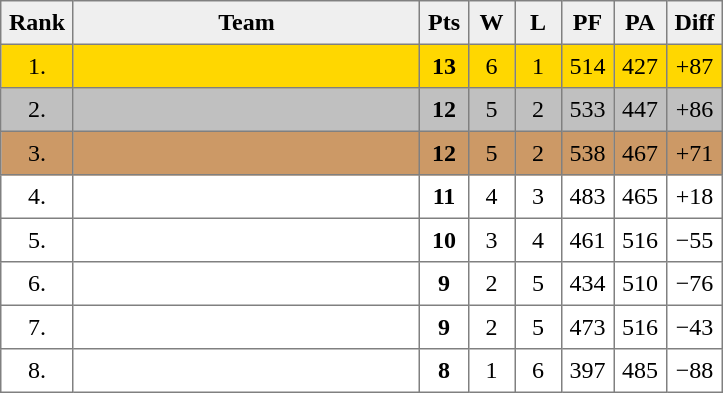<table style=border-collapse:collapse border=1 cellspacing=0 cellpadding=5>
<tr align=center bgcolor=#efefef>
<th width=20>Rank</th>
<th width=220>Team</th>
<th width=20>Pts</th>
<th width=20>W</th>
<th width=20>L</th>
<th width=20>PF</th>
<th width=20>PA</th>
<th width=20>Diff</th>
</tr>
<tr align=center bgcolor=gold>
<td>1.</td>
<td align=left></td>
<td><strong>13</strong></td>
<td>6</td>
<td>1</td>
<td>514</td>
<td>427</td>
<td>+87</td>
</tr>
<tr align=center bgcolor=silver>
<td>2.</td>
<td align=left></td>
<td><strong>12</strong></td>
<td>5</td>
<td>2</td>
<td>533</td>
<td>447</td>
<td>+86</td>
</tr>
<tr align=center bgcolor=cc9966>
<td>3.</td>
<td align=left></td>
<td><strong>12</strong></td>
<td>5</td>
<td>2</td>
<td>538</td>
<td>467</td>
<td>+71</td>
</tr>
<tr align=center>
<td>4.</td>
<td align=left></td>
<td><strong>11</strong></td>
<td>4</td>
<td>3</td>
<td>483</td>
<td>465</td>
<td>+18</td>
</tr>
<tr align=center>
<td>5.</td>
<td align=left></td>
<td><strong>10</strong></td>
<td>3</td>
<td>4</td>
<td>461</td>
<td>516</td>
<td>−55</td>
</tr>
<tr align=center>
<td>6.</td>
<td align=left></td>
<td><strong>9</strong></td>
<td>2</td>
<td>5</td>
<td>434</td>
<td>510</td>
<td>−76</td>
</tr>
<tr align=center>
<td>7.</td>
<td align=left></td>
<td><strong>9</strong></td>
<td>2</td>
<td>5</td>
<td>473</td>
<td>516</td>
<td>−43</td>
</tr>
<tr align=center>
<td>8.</td>
<td align=left></td>
<td><strong>8</strong></td>
<td>1</td>
<td>6</td>
<td>397</td>
<td>485</td>
<td>−88</td>
</tr>
</table>
